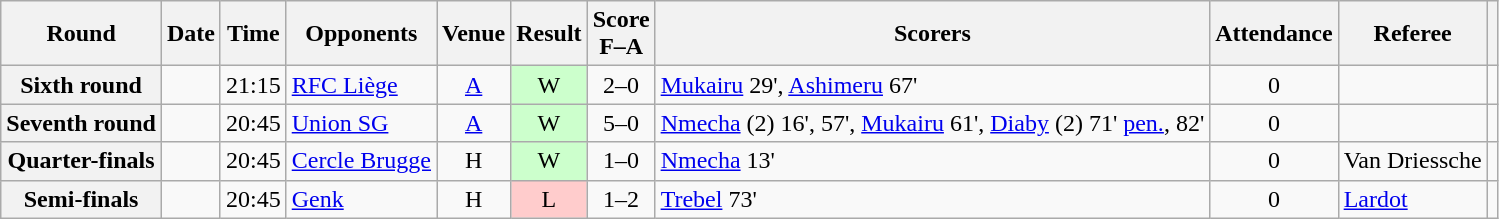<table class="wikitable plainrowheaders sortable" style="text-align:center">
<tr>
<th scope="col">Round</th>
<th scope="col">Date</th>
<th scope="col">Time</th>
<th scope="col">Opponents</th>
<th scope="col">Venue</th>
<th scope="col">Result</th>
<th scope="col">Score<br>F–A</th>
<th scope="col" class="unsortable">Scorers</th>
<th scope="col">Attendance</th>
<th scope="col" class="unsortable">Referee</th>
<th scope="col" class="unsortable"></th>
</tr>
<tr>
<th scope=row>Sixth round</th>
<td></td>
<td>21:15</td>
<td align="left"><a href='#'>RFC Liège</a></td>
<td><a href='#'>A</a></td>
<td style="background-color:#CCFFCC">W</td>
<td>2–0</td>
<td align="left"><a href='#'>Mukairu</a> 29', <a href='#'>Ashimeru</a> 67'</td>
<td>0</td>
<td></td>
<td></td>
</tr>
<tr>
<th scope=row>Seventh round</th>
<td></td>
<td>20:45</td>
<td align="left"><a href='#'>Union SG</a></td>
<td><a href='#'>A</a></td>
<td style="background-color:#CCFFCC">W</td>
<td>5–0</td>
<td align="left"><a href='#'>Nmecha</a> (2) 16', 57', <a href='#'>Mukairu</a> 61', <a href='#'>Diaby</a> (2) 71' <a href='#'>pen.</a>, 82'</td>
<td>0</td>
<td></td>
<td></td>
</tr>
<tr>
<th scope=row>Quarter-finals</th>
<td></td>
<td>20:45</td>
<td align="left"><a href='#'>Cercle Brugge</a></td>
<td>H</td>
<td style="background-color:#CCFFCC">W</td>
<td>1–0</td>
<td align="left"><a href='#'>Nmecha</a> 13'</td>
<td>0</td>
<td align="left">Van Driessche</td>
<td></td>
</tr>
<tr>
<th scope=row>Semi-finals</th>
<td></td>
<td>20:45</td>
<td align="left"><a href='#'>Genk</a></td>
<td>H</td>
<td style="background-color:#FFCCCC">L</td>
<td>1–2</td>
<td align="left"><a href='#'>Trebel</a> 73'</td>
<td>0</td>
<td align="left"><a href='#'>Lardot</a></td>
<td></td>
</tr>
</table>
